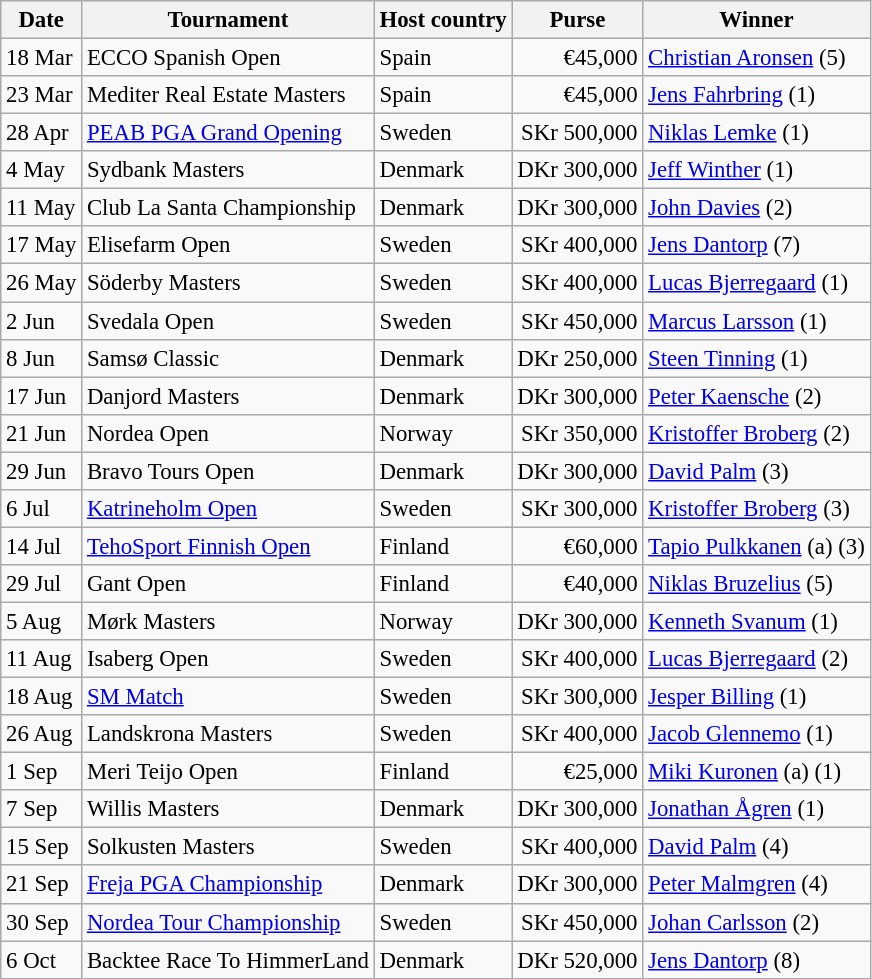<table class="wikitable" style="font-size:95%;">
<tr>
<th>Date</th>
<th>Tournament</th>
<th>Host country</th>
<th>Purse</th>
<th>Winner</th>
</tr>
<tr>
<td>18 Mar</td>
<td>ECCO Spanish Open</td>
<td>Spain</td>
<td align=right>€45,000</td>
<td> <a href='#'>Christian Aronsen</a> (5)</td>
</tr>
<tr>
<td>23 Mar</td>
<td>Mediter Real Estate Masters</td>
<td>Spain</td>
<td align=right>€45,000</td>
<td> <a href='#'>Jens Fahrbring</a> (1)</td>
</tr>
<tr>
<td>28 Apr</td>
<td><a href='#'>PEAB PGA Grand Opening</a></td>
<td>Sweden</td>
<td align=right>SKr 500,000</td>
<td> <a href='#'>Niklas Lemke</a> (1)</td>
</tr>
<tr>
<td>4 May</td>
<td>Sydbank Masters</td>
<td>Denmark</td>
<td align=right>DKr 300,000</td>
<td> <a href='#'>Jeff Winther</a> (1)</td>
</tr>
<tr>
<td>11 May</td>
<td>Club La Santa Championship</td>
<td>Denmark</td>
<td align=right>DKr 300,000</td>
<td> <a href='#'>John Davies</a> (2)</td>
</tr>
<tr>
<td>17 May</td>
<td>Elisefarm Open</td>
<td>Sweden</td>
<td align=right>SKr 400,000</td>
<td> <a href='#'>Jens Dantorp</a> (7)</td>
</tr>
<tr>
<td>26 May</td>
<td>Söderby Masters</td>
<td>Sweden</td>
<td align=right>SKr 400,000</td>
<td> <a href='#'>Lucas Bjerregaard</a> (1)</td>
</tr>
<tr>
<td>2 Jun</td>
<td>Svedala Open</td>
<td>Sweden</td>
<td align=right>SKr 450,000</td>
<td> <a href='#'>Marcus Larsson</a> (1)</td>
</tr>
<tr>
<td>8 Jun</td>
<td>Samsø Classic</td>
<td>Denmark</td>
<td align=right>DKr 250,000</td>
<td> <a href='#'>Steen Tinning</a> (1)</td>
</tr>
<tr>
<td>17 Jun</td>
<td>Danjord Masters</td>
<td>Denmark</td>
<td align=right>DKr 300,000</td>
<td> <a href='#'>Peter Kaensche</a> (2)</td>
</tr>
<tr>
<td>21 Jun</td>
<td>Nordea Open</td>
<td>Norway</td>
<td align=right>SKr 350,000</td>
<td> <a href='#'>Kristoffer Broberg</a> (2)</td>
</tr>
<tr>
<td>29 Jun</td>
<td>Bravo Tours Open</td>
<td>Denmark</td>
<td align=right>DKr 300,000</td>
<td> <a href='#'>David Palm</a> (3)</td>
</tr>
<tr>
<td>6 Jul</td>
<td><a href='#'>Katrineholm Open</a></td>
<td>Sweden</td>
<td align=right>SKr 300,000</td>
<td> <a href='#'>Kristoffer Broberg</a> (3)</td>
</tr>
<tr>
<td>14 Jul</td>
<td><a href='#'>TehoSport Finnish Open</a></td>
<td>Finland</td>
<td align=right>€60,000</td>
<td> <a href='#'>Tapio Pulkkanen</a> (a) (3)</td>
</tr>
<tr>
<td>29 Jul</td>
<td>Gant Open</td>
<td>Finland</td>
<td align=right>€40,000</td>
<td> <a href='#'>Niklas Bruzelius</a> (5)</td>
</tr>
<tr>
<td>5 Aug</td>
<td>Mørk Masters</td>
<td>Norway</td>
<td align=right>DKr 300,000</td>
<td> <a href='#'>Kenneth Svanum</a> (1)</td>
</tr>
<tr>
<td>11 Aug</td>
<td>Isaberg Open</td>
<td>Sweden</td>
<td align=right>SKr 400,000</td>
<td> <a href='#'>Lucas Bjerregaard</a> (2)</td>
</tr>
<tr>
<td>18 Aug</td>
<td><a href='#'>SM Match</a></td>
<td>Sweden</td>
<td align=right>SKr 300,000</td>
<td> <a href='#'>Jesper Billing</a> (1)</td>
</tr>
<tr>
<td>26 Aug</td>
<td>Landskrona Masters</td>
<td>Sweden</td>
<td align=right>SKr 400,000</td>
<td> <a href='#'>Jacob Glennemo</a> (1)</td>
</tr>
<tr>
<td>1 Sep</td>
<td>Meri Teijo Open</td>
<td>Finland</td>
<td align=right>€25,000</td>
<td> <a href='#'>Miki Kuronen</a> (a) (1)</td>
</tr>
<tr>
<td>7 Sep</td>
<td>Willis Masters</td>
<td>Denmark</td>
<td align=right>DKr 300,000</td>
<td> <a href='#'>Jonathan Ågren</a> (1)</td>
</tr>
<tr>
<td>15 Sep</td>
<td>Solkusten Masters</td>
<td>Sweden</td>
<td align=right>SKr 400,000</td>
<td> <a href='#'>David Palm</a> (4)</td>
</tr>
<tr>
<td>21 Sep</td>
<td><a href='#'>Freja PGA Championship</a></td>
<td>Denmark</td>
<td align=right>DKr 300,000</td>
<td> <a href='#'>Peter Malmgren</a> (4)</td>
</tr>
<tr>
<td>30 Sep</td>
<td><a href='#'>Nordea Tour Championship</a></td>
<td>Sweden</td>
<td align=right>SKr 450,000</td>
<td> <a href='#'>Johan Carlsson</a> (2)</td>
</tr>
<tr>
<td>6 Oct</td>
<td>Backtee Race To HimmerLand</td>
<td>Denmark</td>
<td align=right>DKr 520,000</td>
<td> <a href='#'>Jens Dantorp</a> (8)</td>
</tr>
</table>
